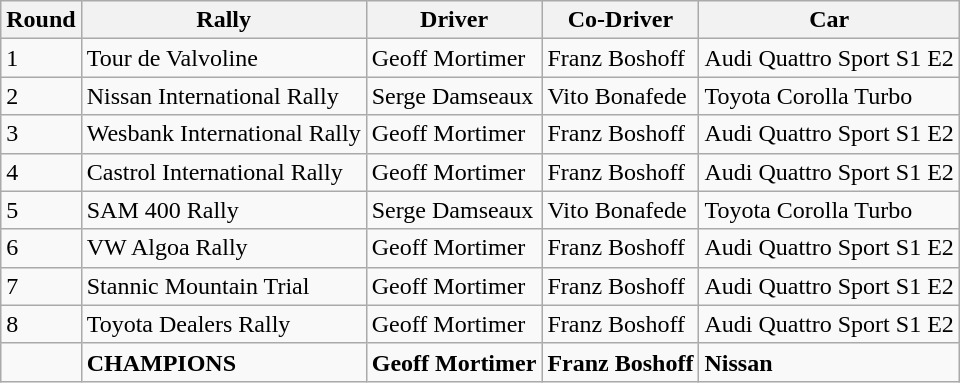<table class="wikitable">
<tr>
<th>Round</th>
<th>Rally</th>
<th>Driver</th>
<th>Co-Driver</th>
<th>Car</th>
</tr>
<tr>
<td>1</td>
<td>Tour de Valvoline</td>
<td>Geoff Mortimer</td>
<td>Franz Boshoff</td>
<td>Audi Quattro Sport S1 E2</td>
</tr>
<tr>
<td>2</td>
<td>Nissan International Rally</td>
<td>Serge Damseaux</td>
<td>Vito Bonafede</td>
<td>Toyota Corolla Turbo</td>
</tr>
<tr>
<td>3</td>
<td>Wesbank International Rally</td>
<td>Geoff Mortimer</td>
<td>Franz Boshoff</td>
<td>Audi Quattro Sport S1 E2</td>
</tr>
<tr>
<td>4</td>
<td>Castrol International Rally</td>
<td>Geoff Mortimer</td>
<td>Franz Boshoff</td>
<td>Audi Quattro Sport S1 E2</td>
</tr>
<tr>
<td>5</td>
<td>SAM 400 Rally</td>
<td>Serge Damseaux</td>
<td>Vito Bonafede</td>
<td>Toyota Corolla Turbo</td>
</tr>
<tr>
<td>6</td>
<td>VW Algoa Rally</td>
<td>Geoff Mortimer</td>
<td>Franz Boshoff</td>
<td>Audi Quattro Sport S1 E2</td>
</tr>
<tr>
<td>7</td>
<td>Stannic Mountain Trial</td>
<td>Geoff Mortimer</td>
<td>Franz Boshoff</td>
<td>Audi Quattro Sport S1 E2</td>
</tr>
<tr>
<td>8</td>
<td>Toyota Dealers Rally</td>
<td>Geoff Mortimer</td>
<td>Franz Boshoff</td>
<td>Audi Quattro Sport S1 E2</td>
</tr>
<tr>
<td></td>
<td><strong>CHAMPIONS</strong></td>
<td><strong>Geoff Mortimer</strong></td>
<td><strong>Franz Boshoff</strong></td>
<td><strong>Nissan</strong></td>
</tr>
</table>
